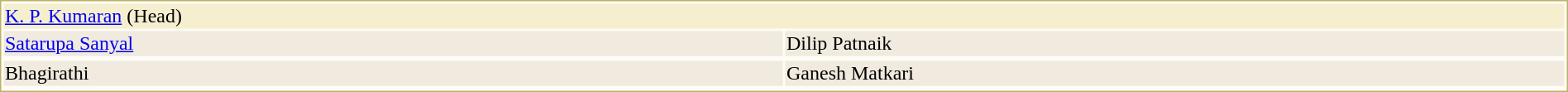<table style="width:100%;border: 1px solid #BEB168;background-color:#FDFCF6;">
<tr>
<td colspan="2" style="background-color:#F5EFD0;"> <a href='#'>K. P. Kumaran</a> (Head)</td>
</tr>
<tr style="background-color:#F0EADF;">
<td style="width:50%"> <a href='#'>Satarupa Sanyal</a> </td>
<td style="width:50%"> Dilip Patnaik </td>
</tr>
<tr style="vertical-align:top;">
</tr>
<tr style="background-color:#F0EADF;">
<td style="width:50%"> Bhagirathi </td>
<td style="width:50%"> Ganesh Matkari </td>
</tr>
<tr style="vertical-align:top;">
</tr>
</table>
